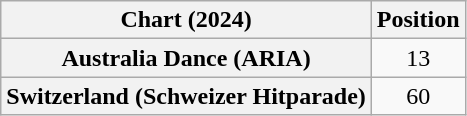<table class="wikitable sortable plainrowheaders" style="text-align:center">
<tr>
<th scope="col">Chart (2024)</th>
<th scope="col">Position</th>
</tr>
<tr>
<th scope="row">Australia Dance (ARIA)</th>
<td>13</td>
</tr>
<tr>
<th scope="row">Switzerland (Schweizer Hitparade)</th>
<td>60</td>
</tr>
</table>
